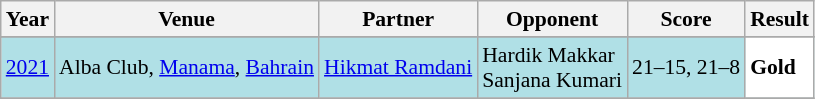<table class="sortable wikitable" style="font-size: 90%;">
<tr>
<th>Year</th>
<th>Venue</th>
<th>Partner</th>
<th>Opponent</th>
<th>Score</th>
<th>Result</th>
</tr>
<tr>
</tr>
<tr style="background:#B0E0E6">
<td align="center"><a href='#'>2021</a></td>
<td align="left">Alba Club, <a href='#'>Manama</a>, <a href='#'>Bahrain</a></td>
<td align="left"> <a href='#'>Hikmat Ramdani</a></td>
<td align="left"> Hardik Makkar <br>  Sanjana Kumari</td>
<td align="left">21–15, 21–8</td>
<td style="text-align:left; background:white"> <strong>Gold</strong></td>
</tr>
<tr>
</tr>
</table>
